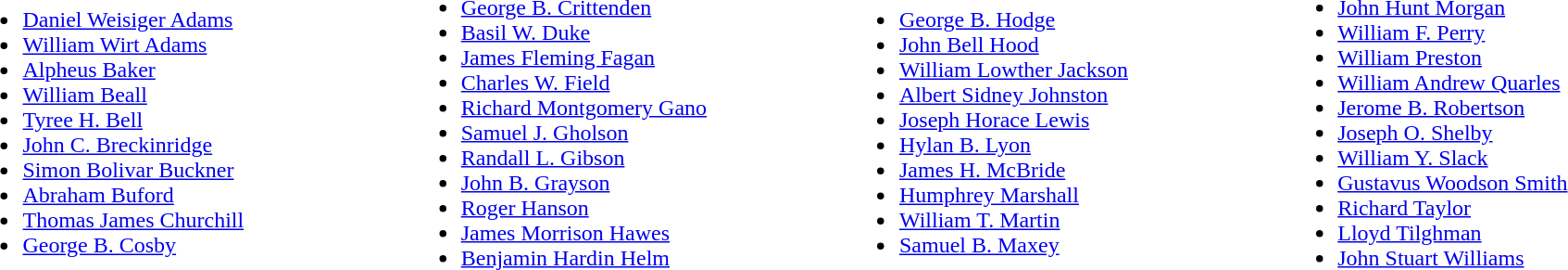<table width="100%" |>
<tr>
<td width="25%"><br><ul><li><a href='#'>Daniel Weisiger Adams</a></li><li><a href='#'>William Wirt Adams</a></li><li><a href='#'>Alpheus Baker</a></li><li><a href='#'>William Beall</a></li><li><a href='#'>Tyree H. Bell</a></li><li><a href='#'>John C. Breckinridge</a></li><li><a href='#'>Simon Bolivar Buckner</a></li><li><a href='#'>Abraham Buford</a></li><li><a href='#'>Thomas James Churchill</a></li><li><a href='#'>George B. Cosby</a></li></ul></td>
<td width="25%"><br><ul><li><a href='#'>George B. Crittenden</a></li><li><a href='#'>Basil W. Duke</a></li><li><a href='#'>James Fleming Fagan</a></li><li><a href='#'>Charles W. Field</a></li><li><a href='#'>Richard Montgomery Gano</a></li><li><a href='#'>Samuel J. Gholson</a></li><li><a href='#'>Randall L. Gibson</a></li><li><a href='#'>John B. Grayson</a></li><li><a href='#'>Roger Hanson</a></li><li><a href='#'>James Morrison Hawes</a></li><li><a href='#'>Benjamin Hardin Helm</a></li></ul></td>
<td width="25%"><br><ul><li><a href='#'>George B. Hodge</a></li><li><a href='#'>John Bell Hood</a></li><li><a href='#'>William Lowther Jackson</a></li><li><a href='#'>Albert Sidney Johnston</a></li><li><a href='#'>Joseph Horace Lewis</a></li><li><a href='#'>Hylan B. Lyon</a></li><li><a href='#'>James H. McBride</a></li><li><a href='#'>Humphrey Marshall</a></li><li><a href='#'>William T. Martin</a></li><li><a href='#'>Samuel B. Maxey</a></li></ul></td>
<td width="25%"><br><ul><li><a href='#'>John Hunt Morgan</a></li><li><a href='#'>William F. Perry</a></li><li><a href='#'>William Preston</a></li><li><a href='#'>William Andrew Quarles</a></li><li><a href='#'>Jerome B. Robertson</a></li><li><a href='#'>Joseph O. Shelby</a></li><li><a href='#'>William Y. Slack</a></li><li><a href='#'>Gustavus Woodson Smith</a></li><li><a href='#'>Richard Taylor</a></li><li><a href='#'>Lloyd Tilghman</a></li><li><a href='#'>John Stuart Williams</a></li></ul></td>
</tr>
</table>
